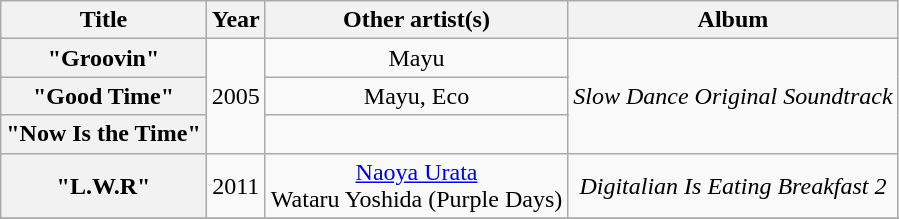<table class="wikitable plainrowheaders" style="text-align:center;">
<tr>
<th scope="col">Title</th>
<th scope="col">Year</th>
<th scope="col">Other artist(s)</th>
<th scope="col">Album</th>
</tr>
<tr>
<th scope="row">"Groovin"</th>
<td rowspan="3">2005</td>
<td>Mayu</td>
<td rowspan="3"><em>Slow Dance Original Soundtrack</em></td>
</tr>
<tr>
<th scope="row">"Good Time"</th>
<td>Mayu, Eco</td>
</tr>
<tr>
<th scope="row">"Now Is the Time"</th>
<td></td>
</tr>
<tr>
<th scope="row">"L.W.R"</th>
<td>2011</td>
<td><a href='#'>Naoya Urata</a><br>Wataru Yoshida (Purple Days)</td>
<td><em>Digitalian Is Eating Breakfast 2</em></td>
</tr>
<tr>
</tr>
</table>
